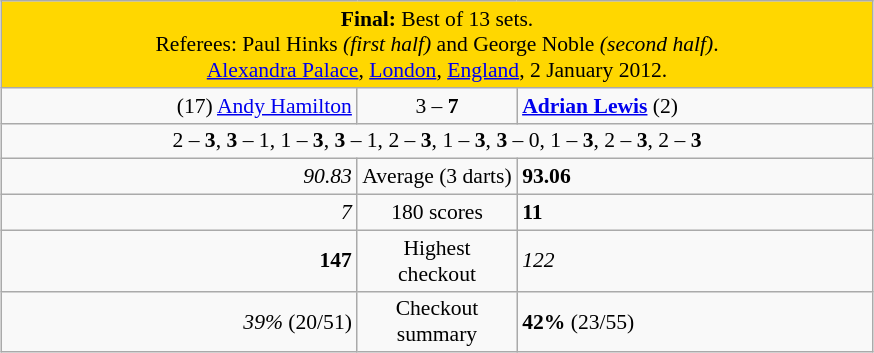<table class="wikitable" style="font-size: 90%; margin: 1em auto 1em auto;">
<tr>
<td colspan="3" align="center" bgcolor="#ffd700"><strong>Final:</strong> Best of 13 sets. <br> Referees:  Paul Hinks <em>(first half)</em> and  George Noble <em>(second half)</em>.<br><a href='#'>Alexandra Palace</a>, <a href='#'>London</a>, <a href='#'>England</a>, 2 January 2012.</td>
</tr>
<tr>
<td width="230" align="right">(17) <a href='#'>Andy Hamilton</a> </td>
<td width="100" align="center">3 – <strong>7</strong></td>
<td width="230"> <strong><a href='#'>Adrian Lewis</a></strong> (2)</td>
</tr>
<tr>
<td colspan="3" align="center" style="font-size: 100%">2 – <strong>3</strong>, <strong>3</strong> – 1, 1 – <strong>3</strong>, <strong>3</strong> – 1, 2 – <strong>3</strong>, 1 – <strong>3</strong>, <strong>3</strong> – 0, 1 – <strong>3</strong>, 2 – <strong>3</strong>, 2 – <strong>3</strong></td>
</tr>
<tr>
<td align="right"><em>90.83</em></td>
<td align="center">Average (3 darts)</td>
<td><strong>93.06</strong></td>
</tr>
<tr>
<td align="right"><em>7</em></td>
<td align="center">180 scores</td>
<td><strong>11</strong></td>
</tr>
<tr>
<td align="right"><strong>147</strong></td>
<td align="center">Highest checkout</td>
<td><em>122</em></td>
</tr>
<tr>
<td align="right"><em>39%</em> (20/51)</td>
<td align="center">Checkout summary</td>
<td><strong>42%</strong> (23/55)</td>
</tr>
</table>
